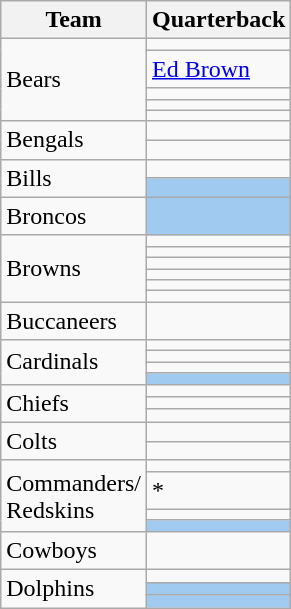<table class="wikitable">
<tr>
<th>Team</th>
<th>Quarterback</th>
</tr>
<tr>
<td rowspan="5">Bears</td>
<td></td>
</tr>
<tr>
<td><a href='#'>Ed Brown</a></td>
</tr>
<tr>
<td></td>
</tr>
<tr>
<td></td>
</tr>
<tr>
<td></td>
</tr>
<tr>
<td rowspan="2">Bengals</td>
<td></td>
</tr>
<tr>
<td></td>
</tr>
<tr>
<td rowspan="2">Bills</td>
<td></td>
</tr>
<tr>
<td style="background:#A1CAF1"><strong></strong></td>
</tr>
<tr>
<td>Broncos</td>
<td style="background:#A1CAF1"><strong></strong></td>
</tr>
<tr>
<td rowspan="6">Browns</td>
<td></td>
</tr>
<tr>
<td></td>
</tr>
<tr>
<td></td>
</tr>
<tr>
<td></td>
</tr>
<tr>
<td></td>
</tr>
<tr>
<td></td>
</tr>
<tr>
<td>Buccaneers</td>
<td></td>
</tr>
<tr>
<td rowspan="4">Cardinals</td>
<td></td>
</tr>
<tr>
<td></td>
</tr>
<tr>
<td></td>
</tr>
<tr>
<td style="background:#A1CAF1"><strong></strong></td>
</tr>
<tr>
<td rowspan="3">Chiefs</td>
<td></td>
</tr>
<tr>
<td></td>
</tr>
<tr>
<td></td>
</tr>
<tr>
<td rowspan="2">Colts</td>
<td></td>
</tr>
<tr>
<td></td>
</tr>
<tr>
<td rowspan="4">Commanders/<br>Redskins</td>
<td></td>
</tr>
<tr>
<td>*</td>
</tr>
<tr>
<td></td>
</tr>
<tr>
<td style="background:#A1CAF1"><strong></strong></td>
</tr>
<tr>
<td>Cowboys</td>
<td></td>
</tr>
<tr>
<td rowspan="3">Dolphins</td>
<td></td>
</tr>
<tr>
<td style="background:#A1CAF1"><strong></strong></td>
</tr>
<tr>
<td style="background:#A1CAF1"><strong></strong></td>
</tr>
</table>
